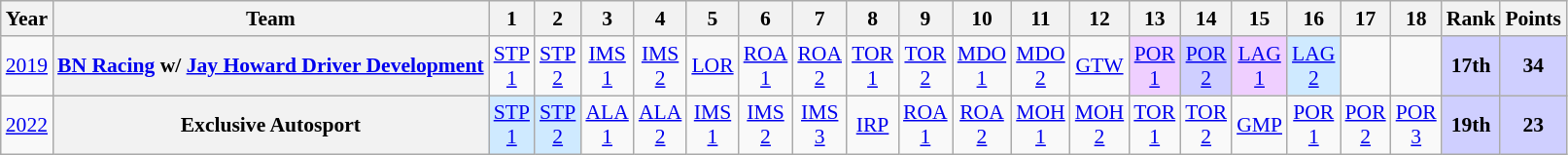<table class="wikitable" style="text-align:center; font-size:90%">
<tr>
<th>Year</th>
<th>Team</th>
<th>1</th>
<th>2</th>
<th>3</th>
<th>4</th>
<th>5</th>
<th>6</th>
<th>7</th>
<th>8</th>
<th>9</th>
<th>10</th>
<th>11</th>
<th>12</th>
<th>13</th>
<th>14</th>
<th>15</th>
<th>16</th>
<th>17</th>
<th>18</th>
<th>Rank</th>
<th>Points</th>
</tr>
<tr>
<td><a href='#'>2019</a></td>
<th><strong><a href='#'>BN Racing</a> w/ <a href='#'>Jay Howard Driver Development</a></strong></th>
<td><a href='#'>STP<br>1</a><br></td>
<td><a href='#'>STP<br>2</a><br></td>
<td><a href='#'>IMS<br>1</a></td>
<td><a href='#'>IMS<br>2</a></td>
<td><a href='#'>LOR</a></td>
<td><a href='#'>ROA<br>1</a></td>
<td><a href='#'>ROA<br>2</a></td>
<td><a href='#'>TOR<br>1</a></td>
<td><a href='#'>TOR<br>2</a></td>
<td><a href='#'>MDO<br>1</a></td>
<td><a href='#'>MDO<br>2</a></td>
<td><a href='#'>GTW</a></td>
<td style="background:#EFCFFF;"><a href='#'>POR<br>1</a><br></td>
<td style="background:#CFCFFF;"><a href='#'>POR<br>2</a><br></td>
<td style="background:#EFCFFF;"><a href='#'>LAG<br>1</a><br></td>
<td style="background:#CFEAFF;"><a href='#'>LAG<br>2</a><br></td>
<td></td>
<td></td>
<th style="background:#CFCFFF;">17th</th>
<th style="background:#CFCFFF;">34</th>
</tr>
<tr>
<td><a href='#'>2022</a></td>
<th><strong>Exclusive Autosport</strong></th>
<td style="background:#CFEAFF;"><a href='#'>STP<br>1</a><br></td>
<td style="background:#CFEAFF;"><a href='#'>STP<br>2</a><br></td>
<td style="background:#;"><a href='#'>ALA<br>1</a></td>
<td style="background:#;"><a href='#'>ALA<br>2</a></td>
<td style="background:#;"><a href='#'>IMS<br>1</a></td>
<td style="background:#;"><a href='#'>IMS<br>2</a></td>
<td style="background:#;"><a href='#'>IMS<br>3</a></td>
<td style="background:#;"><a href='#'>IRP</a></td>
<td style="background:#;"><a href='#'>ROA<br>1</a></td>
<td style="background:#;"><a href='#'>ROA<br>2</a></td>
<td style="background:#;"><a href='#'>MOH<br>1</a></td>
<td style="background:#;"><a href='#'>MOH<br>2</a></td>
<td style="background:#;"><a href='#'>TOR<br>1</a></td>
<td style="background:#;"><a href='#'>TOR<br>2</a></td>
<td style="background:#;"><a href='#'>GMP</a></td>
<td style="background:#;"><a href='#'>POR<br>1</a></td>
<td style="background:#;"><a href='#'>POR<br>2</a></td>
<td style="background:#;"><a href='#'>POR<br>3</a></td>
<th style="background:#CFCFFF;">19th</th>
<th style="background:#CFCFFF;">23</th>
</tr>
</table>
